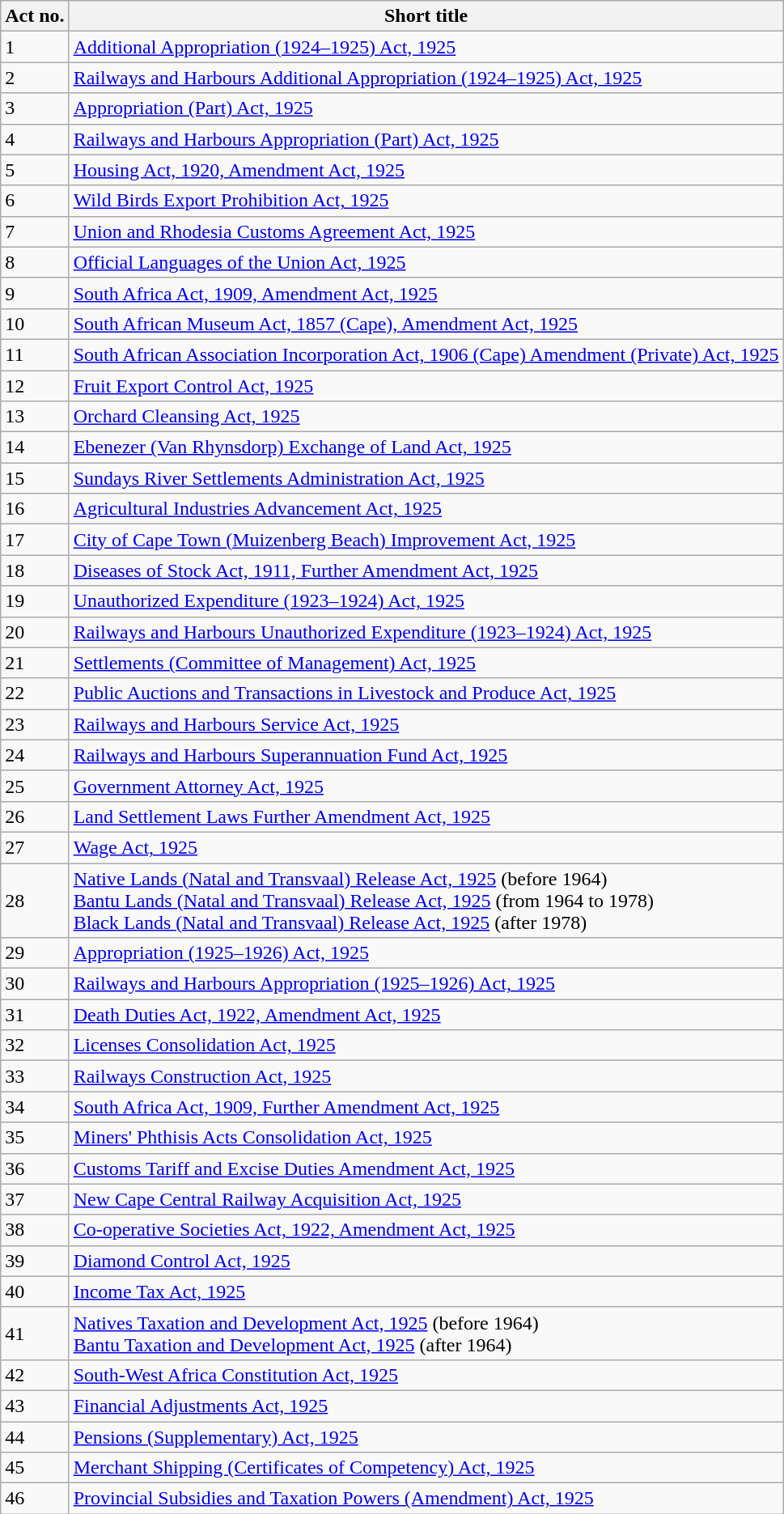<table class="wikitable sortable">
<tr>
<th>Act no.</th>
<th>Short title</th>
</tr>
<tr>
<td>1</td>
<td><a href='#'>Additional Appropriation (1924–1925) Act, 1925</a></td>
</tr>
<tr>
<td>2</td>
<td><a href='#'>Railways and Harbours Additional Appropriation (1924–1925) Act, 1925</a></td>
</tr>
<tr>
<td>3</td>
<td><a href='#'>Appropriation (Part) Act, 1925</a></td>
</tr>
<tr>
<td>4</td>
<td><a href='#'>Railways and Harbours Appropriation (Part) Act, 1925</a></td>
</tr>
<tr>
<td>5</td>
<td><a href='#'>Housing Act, 1920, Amendment Act, 1925</a></td>
</tr>
<tr>
<td>6</td>
<td><a href='#'>Wild Birds Export Prohibition Act, 1925</a></td>
</tr>
<tr>
<td>7</td>
<td><a href='#'>Union and Rhodesia Customs Agreement Act, 1925</a></td>
</tr>
<tr>
<td>8</td>
<td><a href='#'>Official Languages of the Union Act, 1925</a></td>
</tr>
<tr>
<td>9</td>
<td><a href='#'>South Africa Act, 1909, Amendment Act, 1925</a></td>
</tr>
<tr>
<td>10</td>
<td><a href='#'>South African Museum Act, 1857 (Cape), Amendment Act, 1925</a></td>
</tr>
<tr>
<td>11</td>
<td><a href='#'>South African Association Incorporation Act, 1906 (Cape) Amendment (Private) Act, 1925</a></td>
</tr>
<tr>
<td>12</td>
<td><a href='#'>Fruit Export Control Act, 1925</a></td>
</tr>
<tr>
<td>13</td>
<td><a href='#'>Orchard Cleansing Act, 1925</a></td>
</tr>
<tr>
<td>14</td>
<td><a href='#'>Ebenezer (Van Rhynsdorp) Exchange of Land Act, 1925</a></td>
</tr>
<tr>
<td>15</td>
<td><a href='#'>Sundays River Settlements Administration Act, 1925</a></td>
</tr>
<tr>
<td>16</td>
<td><a href='#'>Agricultural Industries Advancement Act, 1925</a></td>
</tr>
<tr>
<td>17</td>
<td><a href='#'>City of Cape Town (Muizenberg Beach) Improvement Act, 1925</a></td>
</tr>
<tr>
<td>18</td>
<td><a href='#'>Diseases of Stock Act, 1911, Further Amendment Act, 1925</a></td>
</tr>
<tr>
<td>19</td>
<td><a href='#'>Unauthorized Expenditure (1923–1924) Act, 1925</a></td>
</tr>
<tr>
<td>20</td>
<td><a href='#'>Railways and Harbours Unauthorized Expenditure (1923–1924) Act, 1925</a></td>
</tr>
<tr>
<td>21</td>
<td><a href='#'>Settlements (Committee of Management) Act, 1925</a></td>
</tr>
<tr>
<td>22</td>
<td><a href='#'>Public Auctions and Transactions in Livestock and Produce Act, 1925</a></td>
</tr>
<tr>
<td>23</td>
<td><a href='#'>Railways and Harbours Service Act, 1925</a></td>
</tr>
<tr>
<td>24</td>
<td><a href='#'>Railways and Harbours Superannuation Fund Act, 1925</a></td>
</tr>
<tr>
<td>25</td>
<td><a href='#'>Government Attorney Act, 1925</a></td>
</tr>
<tr>
<td>26</td>
<td><a href='#'>Land Settlement Laws Further Amendment Act, 1925</a></td>
</tr>
<tr>
<td>27</td>
<td><a href='#'>Wage Act, 1925</a></td>
</tr>
<tr>
<td>28</td>
<td><a href='#'>Native Lands (Natal and Transvaal) Release Act, 1925</a> (before 1964) <br><a href='#'>Bantu Lands (Natal and Transvaal) Release Act, 1925</a> (from 1964 to 1978) <br><a href='#'>Black Lands (Natal and Transvaal) Release Act, 1925</a> (after 1978)</td>
</tr>
<tr>
<td>29</td>
<td><a href='#'>Appropriation (1925–1926) Act, 1925</a></td>
</tr>
<tr>
<td>30</td>
<td><a href='#'>Railways and Harbours Appropriation (1925–1926) Act, 1925</a></td>
</tr>
<tr>
<td>31</td>
<td><a href='#'>Death Duties Act, 1922, Amendment Act, 1925</a></td>
</tr>
<tr>
<td>32</td>
<td><a href='#'>Licenses Consolidation Act, 1925</a></td>
</tr>
<tr>
<td>33</td>
<td><a href='#'>Railways Construction Act, 1925</a></td>
</tr>
<tr>
<td>34</td>
<td><a href='#'>South Africa Act, 1909, Further Amendment Act, 1925</a></td>
</tr>
<tr>
<td>35</td>
<td><a href='#'>Miners' Phthisis Acts Consolidation Act, 1925</a></td>
</tr>
<tr>
<td>36</td>
<td><a href='#'>Customs Tariff and Excise Duties Amendment Act, 1925</a></td>
</tr>
<tr>
<td>37</td>
<td><a href='#'>New Cape Central Railway Acquisition Act, 1925</a></td>
</tr>
<tr>
<td>38</td>
<td><a href='#'>Co-operative Societies Act, 1922, Amendment Act, 1925</a></td>
</tr>
<tr>
<td>39</td>
<td><a href='#'>Diamond Control Act, 1925</a></td>
</tr>
<tr>
<td>40</td>
<td><a href='#'>Income Tax Act, 1925</a></td>
</tr>
<tr>
<td>41</td>
<td><a href='#'>Natives Taxation and Development Act, 1925</a> (before 1964) <br><a href='#'>Bantu Taxation and Development Act, 1925</a> (after 1964)</td>
</tr>
<tr>
<td>42</td>
<td><a href='#'>South-West Africa Constitution Act, 1925</a></td>
</tr>
<tr>
<td>43</td>
<td><a href='#'>Financial Adjustments Act, 1925</a></td>
</tr>
<tr>
<td>44</td>
<td><a href='#'>Pensions (Supplementary) Act, 1925</a></td>
</tr>
<tr>
<td>45</td>
<td><a href='#'>Merchant Shipping (Certificates of Competency) Act, 1925</a></td>
</tr>
<tr>
<td>46</td>
<td><a href='#'>Provincial Subsidies and Taxation Powers (Amendment) Act, 1925</a></td>
</tr>
</table>
